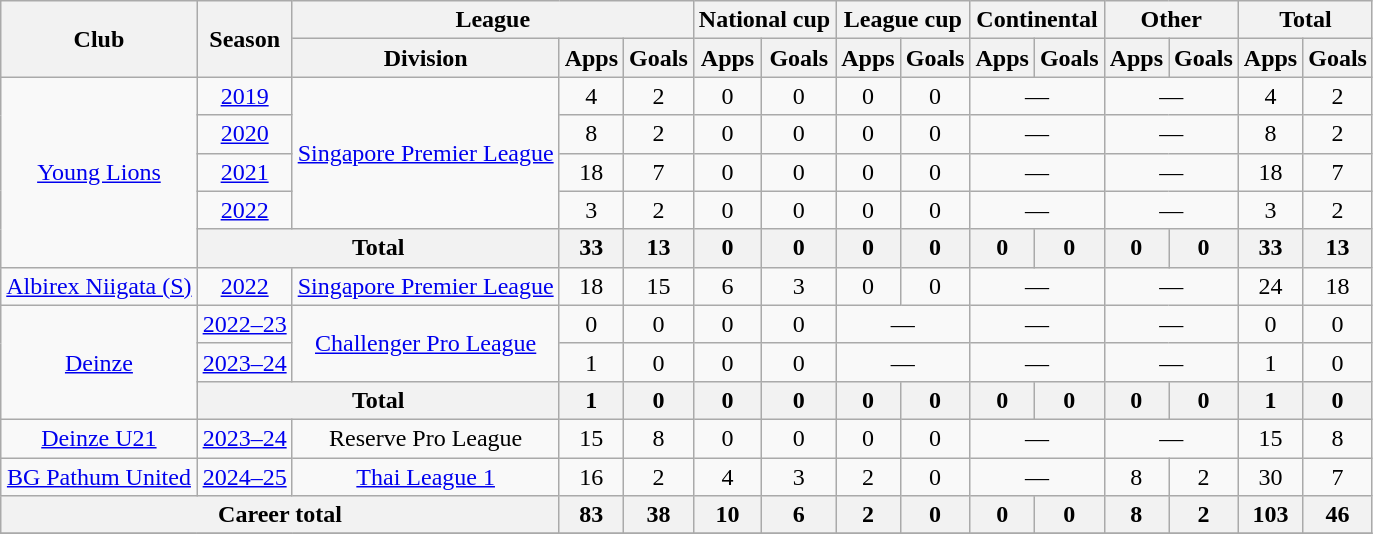<table class="wikitable" style="text-align:center">
<tr>
<th rowspan="2">Club</th>
<th rowspan="2">Season</th>
<th colspan="3">League</th>
<th colspan="2">National cup</th>
<th colspan="2">League cup</th>
<th colspan="2">Continental</th>
<th colspan="2">Other</th>
<th colspan="2">Total</th>
</tr>
<tr>
<th>Division</th>
<th>Apps</th>
<th>Goals</th>
<th>Apps</th>
<th>Goals</th>
<th>Apps</th>
<th>Goals</th>
<th>Apps</th>
<th>Goals</th>
<th>Apps</th>
<th>Goals</th>
<th>Apps</th>
<th>Goals</th>
</tr>
<tr>
<td rowspan="5"><a href='#'>Young Lions</a></td>
<td><a href='#'>2019</a></td>
<td rowspan="4"><a href='#'>Singapore Premier League</a></td>
<td>4</td>
<td>2</td>
<td>0</td>
<td>0</td>
<td>0</td>
<td>0</td>
<td colspan='2'>—</td>
<td colspan='2'>—</td>
<td>4</td>
<td>2</td>
</tr>
<tr>
<td><a href='#'>2020</a></td>
<td>8</td>
<td>2</td>
<td>0</td>
<td>0</td>
<td>0</td>
<td>0</td>
<td colspan='2'>—</td>
<td colspan='2'>—</td>
<td>8</td>
<td>2</td>
</tr>
<tr>
<td><a href='#'>2021</a></td>
<td>18</td>
<td>7</td>
<td>0</td>
<td>0</td>
<td>0</td>
<td>0</td>
<td colspan='2'>—</td>
<td colspan='2'>—</td>
<td>18</td>
<td>7</td>
</tr>
<tr>
<td><a href='#'>2022</a></td>
<td>3</td>
<td>2</td>
<td>0</td>
<td>0</td>
<td>0</td>
<td>0</td>
<td colspan='2'>—</td>
<td colspan='2'>—</td>
<td>3</td>
<td>2</td>
</tr>
<tr>
<th colspan="2">Total</th>
<th>33</th>
<th>13</th>
<th>0</th>
<th>0</th>
<th>0</th>
<th>0</th>
<th>0</th>
<th>0</th>
<th>0</th>
<th>0</th>
<th>33</th>
<th>13</th>
</tr>
<tr>
<td><a href='#'>Albirex Niigata (S)</a></td>
<td><a href='#'>2022</a></td>
<td><a href='#'>Singapore Premier League</a></td>
<td>18</td>
<td>15</td>
<td>6</td>
<td>3</td>
<td>0</td>
<td>0</td>
<td colspan='2'>—</td>
<td colspan='2'>—</td>
<td>24</td>
<td>18</td>
</tr>
<tr>
<td rowspan="3"><a href='#'>Deinze</a></td>
<td><a href='#'>2022–23</a></td>
<td rowspan="2"><a href='#'>Challenger Pro League</a></td>
<td>0</td>
<td>0</td>
<td>0</td>
<td>0</td>
<td colspan='2'>—</td>
<td colspan='2'>—</td>
<td colspan='2'>—</td>
<td>0</td>
<td>0</td>
</tr>
<tr>
<td><a href='#'>2023–24</a></td>
<td>1</td>
<td>0</td>
<td>0</td>
<td>0</td>
<td colspan='2'>—</td>
<td colspan='2'>—</td>
<td colspan='2'>—</td>
<td>1</td>
<td>0</td>
</tr>
<tr>
<th colspan="2">Total</th>
<th>1</th>
<th>0</th>
<th>0</th>
<th>0</th>
<th>0</th>
<th>0</th>
<th>0</th>
<th>0</th>
<th>0</th>
<th>0</th>
<th>1</th>
<th>0</th>
</tr>
<tr>
<td><a href='#'>Deinze U21</a></td>
<td><a href='#'>2023–24</a></td>
<td>Reserve Pro League</td>
<td>15</td>
<td>8</td>
<td>0</td>
<td>0</td>
<td>0</td>
<td>0</td>
<td colspan='2'>—</td>
<td colspan='2'>—</td>
<td>15</td>
<td>8</td>
</tr>
<tr>
<td><a href='#'>BG Pathum United</a></td>
<td><a href='#'>2024–25</a></td>
<td><a href='#'>Thai League 1</a></td>
<td>16</td>
<td>2</td>
<td>4</td>
<td>3</td>
<td>2</td>
<td>0</td>
<td colspan='2'>—</td>
<td>8</td>
<td>2</td>
<td>30</td>
<td>7</td>
</tr>
<tr>
<th colspan="3">Career total</th>
<th>83</th>
<th>38</th>
<th>10</th>
<th>6</th>
<th>2</th>
<th>0</th>
<th>0</th>
<th>0</th>
<th>8</th>
<th>2</th>
<th>103</th>
<th>46</th>
</tr>
<tr>
</tr>
</table>
